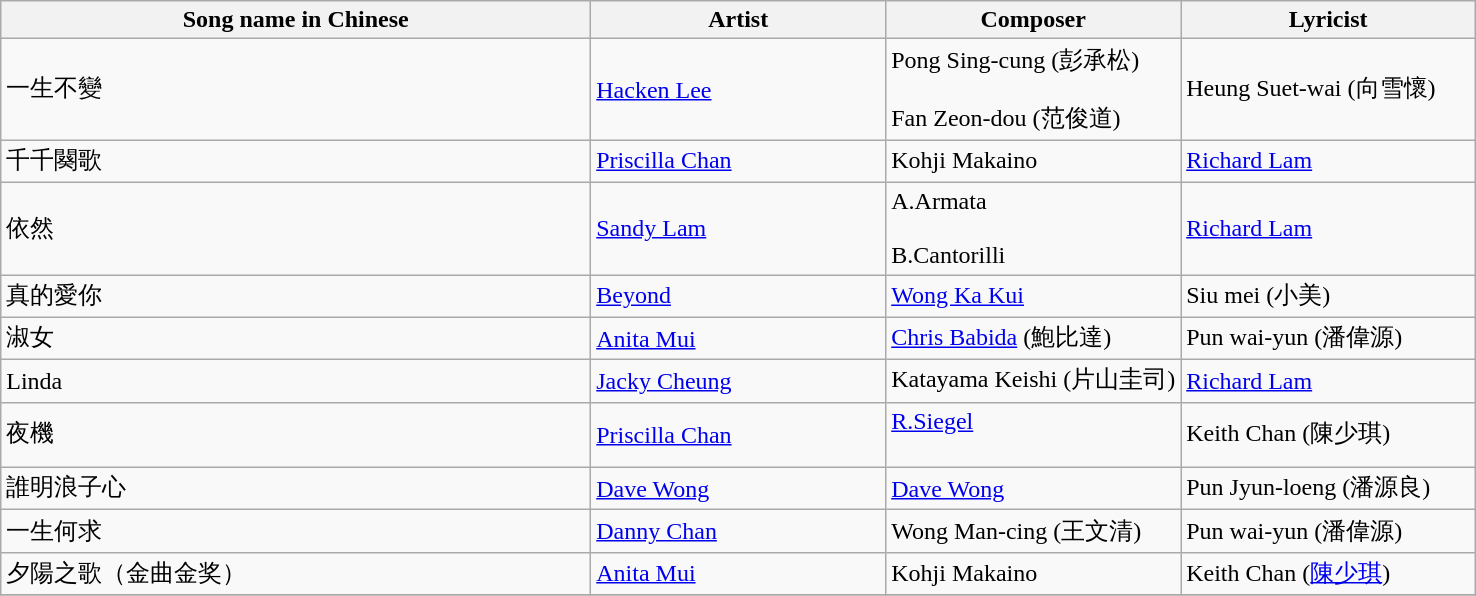<table class="wikitable">
<tr>
<th width=40%>Song name in Chinese</th>
<th width=20%>Artist</th>
<th width=20%>Composer</th>
<th width=20%>Lyricist</th>
</tr>
<tr>
<td>一生不變</td>
<td><a href='#'>Hacken Lee</a></td>
<td>Pong Sing-cung (彭承松)<br><br>Fan Zeon-dou (范俊道)</td>
<td>Heung Suet-wai (向雪懷)</td>
</tr>
<tr>
<td>千千闋歌</td>
<td><a href='#'>Priscilla Chan</a></td>
<td>Kohji Makaino</td>
<td><a href='#'>Richard Lam</a></td>
</tr>
<tr>
<td>依然</td>
<td><a href='#'>Sandy Lam</a></td>
<td>A.Armata<br><br>B.Cantorilli</td>
<td><a href='#'>Richard Lam</a></td>
</tr>
<tr>
<td>真的愛你</td>
<td><a href='#'>Beyond</a></td>
<td><a href='#'>Wong Ka Kui</a></td>
<td>Siu mei (小美)</td>
</tr>
<tr>
<td>淑女</td>
<td><a href='#'>Anita Mui</a></td>
<td><a href='#'>Chris Babida</a> (鮑比達)</td>
<td>Pun wai-yun (潘偉源)</td>
</tr>
<tr>
<td>Linda</td>
<td><a href='#'>Jacky Cheung</a></td>
<td>Katayama Keishi (片山圭司)</td>
<td><a href='#'>Richard Lam</a></td>
</tr>
<tr>
<td>夜機</td>
<td><a href='#'>Priscilla Chan</a></td>
<td><a href='#'>R.Siegel</a><br><br></td>
<td>Keith Chan (陳少琪)</td>
</tr>
<tr>
<td>誰明浪子心</td>
<td><a href='#'>Dave Wong</a></td>
<td><a href='#'>Dave Wong</a></td>
<td>Pun Jyun-loeng (潘源良)</td>
</tr>
<tr>
<td>一生何求</td>
<td><a href='#'>Danny Chan</a></td>
<td>Wong Man-cing (王文清)</td>
<td>Pun wai-yun (潘偉源)</td>
</tr>
<tr>
<td>夕陽之歌（金曲金奖）</td>
<td><a href='#'>Anita Mui</a></td>
<td>Kohji Makaino</td>
<td>Keith Chan (<a href='#'>陳少琪</a>)</td>
</tr>
<tr>
</tr>
</table>
